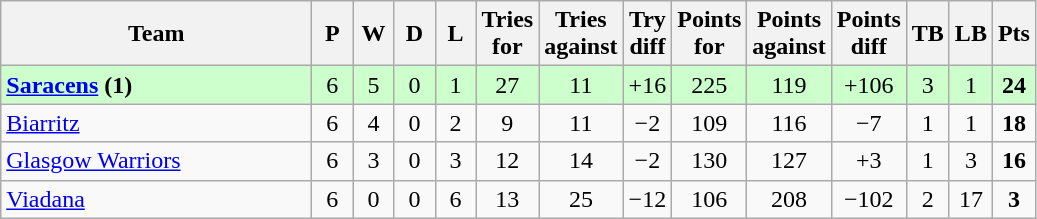<table class="wikitable" style="text-align:center">
<tr>
<th width="200">Team</th>
<th width="20">P</th>
<th width="20">W</th>
<th width="20">D</th>
<th width="20">L</th>
<th width="20">Tries for</th>
<th width="20">Tries against</th>
<th width="20">Try diff</th>
<th width="20">Points for</th>
<th width="20">Points against</th>
<th width="25">Points diff</th>
<th width="20">TB</th>
<th width="20">LB</th>
<th width="20">Pts</th>
</tr>
<tr style="background:#cfc">
<td align="left"> <strong><a href='#'>Saracens</a> (1)</strong></td>
<td>6</td>
<td>5</td>
<td>0</td>
<td>1</td>
<td>27</td>
<td>11</td>
<td>+16</td>
<td>225</td>
<td>119</td>
<td>+106</td>
<td>3</td>
<td>1</td>
<td><strong>24</strong></td>
</tr>
<tr>
<td align="left"> <a href='#'>Biarritz</a></td>
<td>6</td>
<td>4</td>
<td>0</td>
<td>2</td>
<td>9</td>
<td>11</td>
<td>−2</td>
<td>109</td>
<td>116</td>
<td>−7</td>
<td>1</td>
<td>1</td>
<td><strong>18</strong></td>
</tr>
<tr>
<td align="left"> <a href='#'>Glasgow Warriors</a></td>
<td>6</td>
<td>3</td>
<td>0</td>
<td>3</td>
<td>12</td>
<td>14</td>
<td>−2</td>
<td>130</td>
<td>127</td>
<td>+3</td>
<td>1</td>
<td>3</td>
<td><strong>16</strong></td>
</tr>
<tr>
<td align="left"> <a href='#'>Viadana</a></td>
<td>6</td>
<td>0</td>
<td>0</td>
<td>6</td>
<td>13</td>
<td>25</td>
<td>−12</td>
<td>106</td>
<td>208</td>
<td>−102</td>
<td>2</td>
<td>17</td>
<td><strong>3</strong></td>
</tr>
</table>
